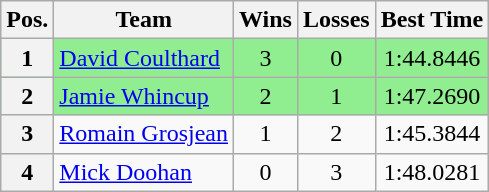<table class="wikitable">
<tr>
<th>Pos.</th>
<th>Team</th>
<th>Wins</th>
<th>Losses</th>
<th>Best Time</th>
</tr>
<tr style="background:lightgreen;">
<th>1</th>
<td> <a href='#'>David Coulthard</a></td>
<td style="text-align:center;">3</td>
<td style="text-align:center;">0</td>
<td style="text-align:center;">1:44.8446</td>
</tr>
<tr style="background:lightgreen;">
<th>2</th>
<td> <a href='#'>Jamie Whincup</a></td>
<td style="text-align:center;">2</td>
<td style="text-align:center;">1</td>
<td style="text-align:center;">1:47.2690</td>
</tr>
<tr>
<th>3</th>
<td> <a href='#'>Romain Grosjean</a></td>
<td style="text-align:center;">1</td>
<td style="text-align:center;">2</td>
<td style="text-align:center;">1:45.3844</td>
</tr>
<tr>
<th>4</th>
<td> <a href='#'>Mick Doohan</a></td>
<td style="text-align:center;">0</td>
<td style="text-align:center;">3</td>
<td style="text-align:center;">1:48.0281</td>
</tr>
</table>
